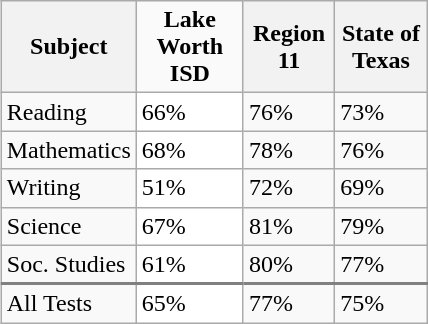<table class="wikitable" style="float:right; margin-left: 15px; width: 285px;">
<tr>
<th>Subject</th>
<th style="background:#fafafa;">Lake Worth ISD</th>
<th>Region 11</th>
<th>State of Texas</th>
</tr>
<tr>
<td>Reading</td>
<td style="background:#fff;">66%</td>
<td>76%</td>
<td>73%</td>
</tr>
<tr>
<td>Mathematics</td>
<td style="background:#fff;">68%</td>
<td>78%</td>
<td>76%</td>
</tr>
<tr>
<td>Writing</td>
<td style="background:#fff;">51%</td>
<td>72%</td>
<td>69%</td>
</tr>
<tr>
<td>Science</td>
<td style="background:#fff;">67%</td>
<td>81%</td>
<td>79%</td>
</tr>
<tr>
<td style="border-bottom:2px solid gray;">Soc. Studies</td>
<td style="border-bottom:2px solid gray; background:#fff;">61%</td>
<td style="border-bottom:2px solid gray;">80%</td>
<td style="border-bottom:2px solid gray;">77%</td>
</tr>
<tr>
<td>All Tests</td>
<td style="background:#fff;">65%</td>
<td>77%</td>
<td>75%</td>
</tr>
</table>
